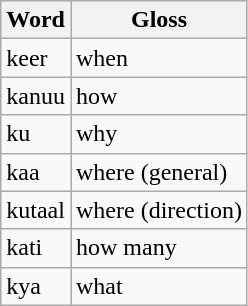<table class="wikitable">
<tr>
<th>Word</th>
<th>Gloss</th>
</tr>
<tr>
<td>keer</td>
<td>when</td>
</tr>
<tr>
<td>kanuu</td>
<td>how</td>
</tr>
<tr>
<td>ku</td>
<td>why</td>
</tr>
<tr>
<td>kaa</td>
<td>where (general)</td>
</tr>
<tr>
<td>kutaal</td>
<td>where (direction)</td>
</tr>
<tr>
<td>kati</td>
<td>how many</td>
</tr>
<tr>
<td>kya</td>
<td>what</td>
</tr>
</table>
